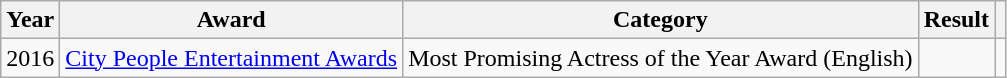<table class="wikitable sortable">
<tr>
<th scope="col">Year</th>
<th scope="col">Award</th>
<th scope="col">Category</th>
<th scope="col">Result</th>
<th class="unsortable" scope="col"></th>
</tr>
<tr>
<td>2016</td>
<td><a href='#'>City People Entertainment Awards</a></td>
<td>Most Promising Actress of the Year Award (English)</td>
<td></td>
<td></td>
</tr>
</table>
